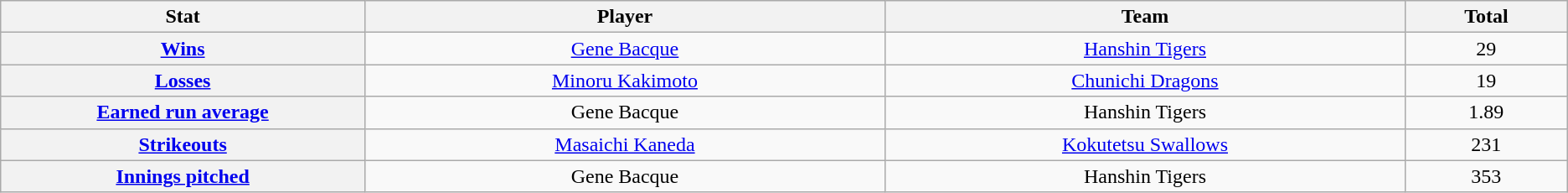<table class="wikitable" style="text-align:center;">
<tr>
<th scope="col" width="7%">Stat</th>
<th scope="col" width="10%">Player</th>
<th scope="col" width="10%">Team</th>
<th scope="col" width="3%">Total</th>
</tr>
<tr>
<th scope="row" style="text-align:center;"><a href='#'>Wins</a></th>
<td><a href='#'>Gene Bacque</a></td>
<td><a href='#'>Hanshin Tigers</a></td>
<td>29</td>
</tr>
<tr>
<th scope="row" style="text-align:center;"><a href='#'>Losses</a></th>
<td><a href='#'>Minoru Kakimoto</a></td>
<td><a href='#'>Chunichi Dragons</a></td>
<td>19</td>
</tr>
<tr>
<th scope="row" style="text-align:center;"><a href='#'>Earned run average</a></th>
<td>Gene Bacque</td>
<td>Hanshin Tigers</td>
<td>1.89</td>
</tr>
<tr>
<th scope="row" style="text-align:center;"><a href='#'>Strikeouts</a></th>
<td><a href='#'>Masaichi Kaneda</a></td>
<td><a href='#'>Kokutetsu Swallows</a></td>
<td>231</td>
</tr>
<tr>
<th scope="row" style="text-align:center;"><a href='#'>Innings pitched</a></th>
<td>Gene Bacque</td>
<td>Hanshin Tigers</td>
<td>353</td>
</tr>
</table>
